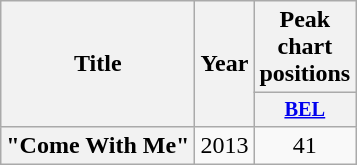<table class="wikitable plainrowheaders" style="text-align:center;">
<tr>
<th rowspan="2" scope="col">Title</th>
<th rowspan="2" scope="col">Year</th>
<th scope="col">Peak chart positions</th>
</tr>
<tr>
<th scope="col" style="width:3em;font-size:85%;"><a href='#'>BEL</a><br></th>
</tr>
<tr>
<th scope="row">"Come With Me"</th>
<td>2013</td>
<td>41</td>
</tr>
</table>
